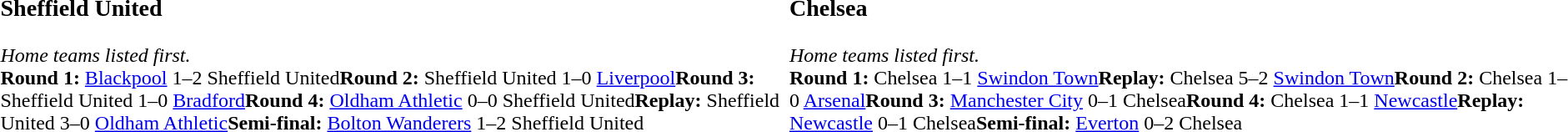<table width=100%>
<tr>
<td width=50% valign=top><br><h3>Sheffield United</h3><em>Home teams listed first.</em><br><strong>Round 1:</strong> <a href='#'>Blackpool</a> 1–2 Sheffield United<strong>Round 2:</strong> Sheffield United 1–0 <a href='#'>Liverpool</a><strong>Round 3:</strong> Sheffield United 1–0 <a href='#'>Bradford</a><strong>Round 4:</strong> <a href='#'>Oldham Athletic</a> 0–0 Sheffield United<strong>Replay:</strong>   Sheffield United 3–0  <a href='#'>Oldham Athletic</a><strong>Semi-final:</strong> <a href='#'>Bolton Wanderers</a> 1–2 Sheffield United</td>
<td width=50% valign=top><br><h3>Chelsea</h3><em>Home teams listed first.</em><br><strong>Round 1:</strong> Chelsea 1–1 <a href='#'>Swindon Town</a><strong>Replay:</strong> Chelsea 5–2 <a href='#'>Swindon Town</a><strong>Round 2:</strong> Chelsea 1–0 <a href='#'>Arsenal</a><strong>Round 3:</strong> <a href='#'>Manchester City</a> 0–1 Chelsea<strong>Round 4:</strong> Chelsea 1–1 <a href='#'>Newcastle</a><strong>Replay:</strong> <a href='#'>Newcastle</a> 0–1 Chelsea<strong>Semi-final:</strong> <a href='#'>Everton</a> 0–2 Chelsea</td>
</tr>
</table>
